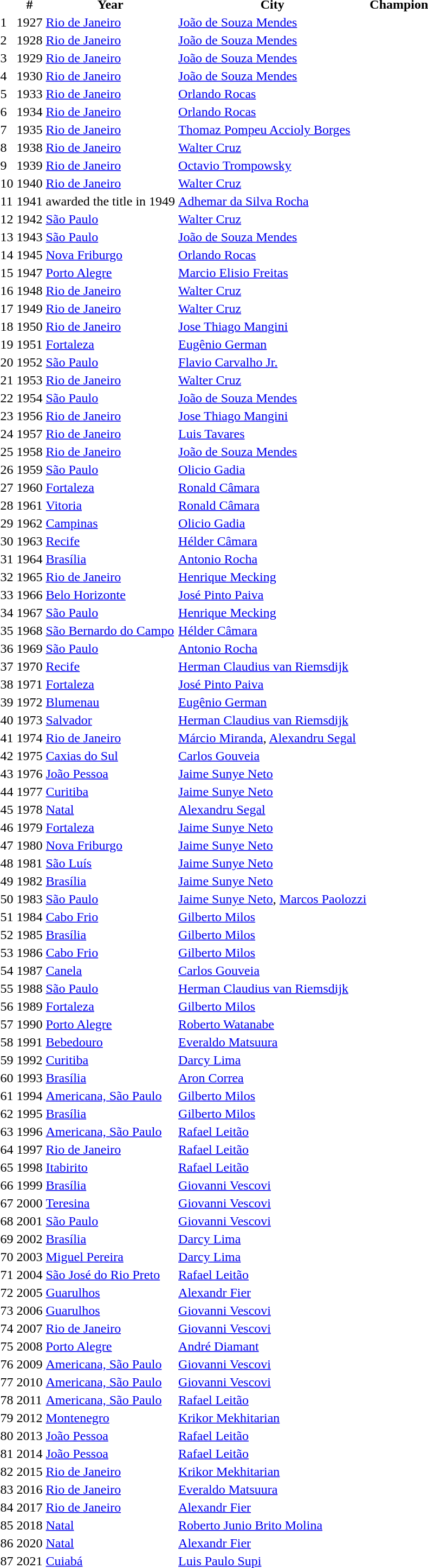<table>
<tr>
<td valign="top"><br></td>
<th>#</th>
<th>Year</th>
<th>City</th>
<th>Champion</th>
</tr>
<tr>
<td>1</td>
<td>1927</td>
<td><a href='#'>Rio de Janeiro</a></td>
<td><a href='#'>João de Souza Mendes</a></td>
</tr>
<tr>
<td>2</td>
<td>1928</td>
<td><a href='#'>Rio de Janeiro</a></td>
<td><a href='#'>João de Souza Mendes</a></td>
</tr>
<tr>
<td>3</td>
<td>1929</td>
<td><a href='#'>Rio de Janeiro</a></td>
<td><a href='#'>João de Souza Mendes</a></td>
</tr>
<tr>
<td>4</td>
<td>1930</td>
<td><a href='#'>Rio de Janeiro</a></td>
<td><a href='#'>João de Souza Mendes</a></td>
</tr>
<tr>
<td>5</td>
<td>1933</td>
<td><a href='#'>Rio de Janeiro</a></td>
<td><a href='#'>Orlando Rocas</a></td>
</tr>
<tr>
<td>6</td>
<td>1934</td>
<td><a href='#'>Rio de Janeiro</a></td>
<td><a href='#'>Orlando Rocas</a></td>
</tr>
<tr>
<td>7</td>
<td>1935</td>
<td><a href='#'>Rio de Janeiro</a></td>
<td><a href='#'>Thomaz Pompeu Accioly Borges</a></td>
</tr>
<tr>
<td>8</td>
<td>1938</td>
<td><a href='#'>Rio de Janeiro</a></td>
<td><a href='#'>Walter Cruz</a></td>
</tr>
<tr>
<td>9</td>
<td>1939</td>
<td><a href='#'>Rio de Janeiro</a></td>
<td><a href='#'>Octavio Trompowsky</a></td>
</tr>
<tr>
<td>10</td>
<td>1940</td>
<td><a href='#'>Rio de Janeiro</a></td>
<td><a href='#'>Walter Cruz</a></td>
</tr>
<tr>
<td>11</td>
<td>1941</td>
<td>awarded the title in 1949</td>
<td><a href='#'>Adhemar da Silva Rocha</a></td>
</tr>
<tr>
<td>12</td>
<td>1942</td>
<td><a href='#'>São Paulo</a></td>
<td><a href='#'>Walter Cruz</a></td>
</tr>
<tr>
<td>13</td>
<td>1943</td>
<td><a href='#'>São Paulo</a></td>
<td><a href='#'>João de Souza Mendes</a></td>
</tr>
<tr>
<td>14</td>
<td>1945</td>
<td><a href='#'>Nova Friburgo</a></td>
<td><a href='#'>Orlando Rocas</a></td>
</tr>
<tr>
<td>15</td>
<td>1947</td>
<td><a href='#'>Porto Alegre</a></td>
<td><a href='#'>Marcio Elisio Freitas</a></td>
</tr>
<tr>
<td>16</td>
<td>1948</td>
<td><a href='#'>Rio de Janeiro</a></td>
<td><a href='#'>Walter Cruz</a></td>
</tr>
<tr>
<td>17</td>
<td>1949</td>
<td><a href='#'>Rio de Janeiro</a></td>
<td><a href='#'>Walter Cruz</a></td>
</tr>
<tr>
<td>18</td>
<td>1950</td>
<td><a href='#'>Rio de Janeiro</a></td>
<td><a href='#'>Jose Thiago Mangini</a></td>
</tr>
<tr>
<td>19</td>
<td>1951</td>
<td><a href='#'>Fortaleza</a></td>
<td><a href='#'>Eugênio German</a></td>
</tr>
<tr>
<td>20</td>
<td>1952</td>
<td><a href='#'>São Paulo</a></td>
<td><a href='#'>Flavio Carvalho Jr.</a></td>
</tr>
<tr>
<td>21</td>
<td>1953</td>
<td><a href='#'>Rio de Janeiro</a></td>
<td><a href='#'>Walter Cruz</a></td>
</tr>
<tr>
<td>22</td>
<td>1954</td>
<td><a href='#'>São Paulo</a></td>
<td><a href='#'>João de Souza Mendes</a></td>
</tr>
<tr>
<td>23</td>
<td>1956</td>
<td><a href='#'>Rio de Janeiro</a></td>
<td><a href='#'>Jose Thiago Mangini</a></td>
</tr>
<tr>
<td>24</td>
<td>1957</td>
<td><a href='#'>Rio de Janeiro</a></td>
<td><a href='#'>Luis Tavares</a></td>
</tr>
<tr>
<td>25</td>
<td>1958</td>
<td><a href='#'>Rio de Janeiro</a></td>
<td><a href='#'>João de Souza Mendes</a></td>
</tr>
<tr>
<td>26</td>
<td>1959</td>
<td><a href='#'>São Paulo</a></td>
<td><a href='#'>Olicio Gadia</a></td>
</tr>
<tr>
<td>27</td>
<td>1960</td>
<td><a href='#'>Fortaleza</a></td>
<td><a href='#'>Ronald Câmara</a></td>
</tr>
<tr>
<td>28</td>
<td>1961</td>
<td><a href='#'>Vitoria</a></td>
<td><a href='#'>Ronald Câmara</a></td>
</tr>
<tr>
<td>29</td>
<td>1962</td>
<td><a href='#'>Campinas</a></td>
<td><a href='#'>Olicio Gadia</a></td>
</tr>
<tr>
<td>30</td>
<td>1963</td>
<td><a href='#'>Recife</a></td>
<td><a href='#'>Hélder Câmara</a></td>
</tr>
<tr>
<td>31</td>
<td>1964</td>
<td><a href='#'>Brasília</a></td>
<td><a href='#'>Antonio Rocha</a></td>
</tr>
<tr>
<td>32</td>
<td>1965</td>
<td><a href='#'>Rio de Janeiro</a></td>
<td><a href='#'>Henrique Mecking</a></td>
</tr>
<tr>
<td>33</td>
<td>1966</td>
<td><a href='#'>Belo Horizonte</a></td>
<td><a href='#'>José Pinto Paiva</a></td>
</tr>
<tr>
<td>34</td>
<td>1967</td>
<td><a href='#'>São Paulo</a></td>
<td><a href='#'>Henrique Mecking</a></td>
</tr>
<tr>
<td>35</td>
<td>1968</td>
<td><a href='#'>São Bernardo do Campo</a></td>
<td><a href='#'>Hélder Câmara</a></td>
</tr>
<tr>
<td>36</td>
<td>1969</td>
<td><a href='#'>São Paulo</a></td>
<td><a href='#'>Antonio Rocha</a></td>
</tr>
<tr>
<td>37</td>
<td>1970</td>
<td><a href='#'>Recife</a></td>
<td><a href='#'>Herman Claudius van Riemsdijk</a></td>
</tr>
<tr>
<td>38</td>
<td>1971</td>
<td><a href='#'>Fortaleza</a></td>
<td><a href='#'>José Pinto Paiva</a></td>
</tr>
<tr>
<td>39</td>
<td>1972</td>
<td><a href='#'>Blumenau</a></td>
<td><a href='#'>Eugênio German</a></td>
</tr>
<tr>
<td>40</td>
<td>1973</td>
<td><a href='#'>Salvador</a></td>
<td><a href='#'>Herman Claudius van Riemsdijk</a></td>
</tr>
<tr>
<td>41</td>
<td>1974</td>
<td><a href='#'>Rio de Janeiro</a></td>
<td><a href='#'>Márcio Miranda</a>, <a href='#'>Alexandru Segal</a></td>
</tr>
<tr>
<td>42</td>
<td>1975</td>
<td><a href='#'>Caxias do Sul</a></td>
<td><a href='#'>Carlos Gouveia</a></td>
</tr>
<tr>
<td>43</td>
<td>1976</td>
<td><a href='#'>João Pessoa</a></td>
<td><a href='#'>Jaime Sunye Neto</a></td>
</tr>
<tr>
<td>44</td>
<td>1977</td>
<td><a href='#'>Curitiba</a></td>
<td><a href='#'>Jaime Sunye Neto</a></td>
</tr>
<tr>
<td>45</td>
<td>1978</td>
<td><a href='#'>Natal</a></td>
<td><a href='#'>Alexandru Segal</a></td>
</tr>
<tr>
<td>46</td>
<td>1979</td>
<td><a href='#'>Fortaleza</a></td>
<td><a href='#'>Jaime Sunye Neto</a></td>
</tr>
<tr>
<td>47</td>
<td>1980</td>
<td><a href='#'>Nova Friburgo</a></td>
<td><a href='#'>Jaime Sunye Neto</a></td>
</tr>
<tr>
<td>48</td>
<td>1981</td>
<td><a href='#'>São Luís</a></td>
<td><a href='#'>Jaime Sunye Neto</a></td>
</tr>
<tr>
<td>49</td>
<td>1982</td>
<td><a href='#'>Brasília</a></td>
<td><a href='#'>Jaime Sunye Neto</a></td>
</tr>
<tr>
<td>50</td>
<td>1983</td>
<td><a href='#'>São Paulo</a></td>
<td><a href='#'>Jaime Sunye Neto</a>, <a href='#'>Marcos Paolozzi</a></td>
</tr>
<tr>
<td>51</td>
<td>1984</td>
<td><a href='#'>Cabo Frio</a></td>
<td><a href='#'>Gilberto Milos</a></td>
</tr>
<tr>
<td>52</td>
<td>1985</td>
<td><a href='#'>Brasília</a></td>
<td><a href='#'>Gilberto Milos</a></td>
</tr>
<tr>
<td>53</td>
<td>1986</td>
<td><a href='#'>Cabo Frio</a></td>
<td><a href='#'>Gilberto Milos</a></td>
</tr>
<tr>
<td>54</td>
<td>1987</td>
<td><a href='#'>Canela</a></td>
<td><a href='#'>Carlos Gouveia</a></td>
</tr>
<tr>
<td>55</td>
<td>1988</td>
<td><a href='#'>São Paulo</a></td>
<td><a href='#'>Herman Claudius van Riemsdijk</a></td>
</tr>
<tr>
<td>56</td>
<td>1989</td>
<td><a href='#'>Fortaleza</a></td>
<td><a href='#'>Gilberto Milos</a></td>
</tr>
<tr>
<td>57</td>
<td>1990</td>
<td><a href='#'>Porto Alegre</a></td>
<td><a href='#'>Roberto Watanabe</a></td>
</tr>
<tr>
<td>58</td>
<td>1991</td>
<td><a href='#'>Bebedouro</a></td>
<td><a href='#'>Everaldo Matsuura</a></td>
</tr>
<tr>
<td>59</td>
<td>1992</td>
<td><a href='#'>Curitiba</a></td>
<td><a href='#'>Darcy Lima</a></td>
</tr>
<tr>
<td>60</td>
<td>1993</td>
<td><a href='#'>Brasília</a></td>
<td><a href='#'>Aron Correa</a></td>
</tr>
<tr>
<td>61</td>
<td>1994</td>
<td><a href='#'>Americana, São Paulo</a></td>
<td><a href='#'>Gilberto Milos</a></td>
</tr>
<tr>
<td>62</td>
<td>1995</td>
<td><a href='#'>Brasília</a></td>
<td><a href='#'>Gilberto Milos</a></td>
</tr>
<tr>
<td>63</td>
<td>1996</td>
<td><a href='#'>Americana, São Paulo</a></td>
<td><a href='#'>Rafael Leitão</a></td>
</tr>
<tr>
<td>64</td>
<td>1997</td>
<td><a href='#'>Rio de Janeiro</a></td>
<td><a href='#'>Rafael Leitão</a></td>
</tr>
<tr>
<td>65</td>
<td>1998</td>
<td><a href='#'>Itabirito</a></td>
<td><a href='#'>Rafael Leitão</a></td>
</tr>
<tr>
<td>66</td>
<td>1999</td>
<td><a href='#'>Brasília</a></td>
<td><a href='#'>Giovanni Vescovi</a></td>
</tr>
<tr>
<td>67</td>
<td>2000</td>
<td><a href='#'>Teresina</a></td>
<td><a href='#'>Giovanni Vescovi</a></td>
</tr>
<tr>
<td>68</td>
<td>2001</td>
<td><a href='#'>São Paulo</a></td>
<td><a href='#'>Giovanni Vescovi</a></td>
</tr>
<tr>
<td>69</td>
<td>2002</td>
<td><a href='#'>Brasília</a></td>
<td><a href='#'>Darcy Lima</a></td>
</tr>
<tr>
<td>70</td>
<td>2003</td>
<td><a href='#'>Miguel Pereira</a></td>
<td><a href='#'>Darcy Lima</a></td>
</tr>
<tr>
<td>71</td>
<td>2004</td>
<td><a href='#'>São José do Rio Preto</a></td>
<td><a href='#'>Rafael Leitão</a></td>
</tr>
<tr>
<td>72</td>
<td>2005</td>
<td><a href='#'>Guarulhos</a></td>
<td><a href='#'>Alexandr Fier</a></td>
</tr>
<tr>
<td>73</td>
<td>2006</td>
<td><a href='#'>Guarulhos</a></td>
<td><a href='#'>Giovanni Vescovi</a></td>
</tr>
<tr>
<td>74</td>
<td>2007</td>
<td><a href='#'>Rio de Janeiro</a></td>
<td><a href='#'>Giovanni Vescovi</a></td>
</tr>
<tr>
<td>75</td>
<td>2008</td>
<td><a href='#'>Porto Alegre</a></td>
<td><a href='#'>André Diamant</a></td>
</tr>
<tr>
<td>76</td>
<td>2009</td>
<td><a href='#'>Americana, São Paulo</a></td>
<td><a href='#'>Giovanni Vescovi</a></td>
</tr>
<tr>
<td>77</td>
<td>2010</td>
<td><a href='#'>Americana, São Paulo</a></td>
<td><a href='#'>Giovanni Vescovi</a></td>
</tr>
<tr>
<td>78</td>
<td>2011</td>
<td><a href='#'>Americana, São Paulo</a></td>
<td><a href='#'>Rafael Leitão</a></td>
</tr>
<tr>
<td>79</td>
<td>2012</td>
<td><a href='#'>Montenegro</a></td>
<td><a href='#'>Krikor Mekhitarian</a></td>
</tr>
<tr>
<td>80</td>
<td>2013</td>
<td><a href='#'>João Pessoa</a></td>
<td><a href='#'>Rafael Leitão</a></td>
</tr>
<tr>
<td>81</td>
<td>2014</td>
<td><a href='#'>João Pessoa</a></td>
<td><a href='#'>Rafael Leitão</a></td>
</tr>
<tr>
<td>82</td>
<td>2015</td>
<td><a href='#'>Rio de Janeiro</a></td>
<td><a href='#'>Krikor Mekhitarian</a></td>
</tr>
<tr>
<td>83</td>
<td>2016</td>
<td><a href='#'>Rio de Janeiro</a></td>
<td><a href='#'>Everaldo Matsuura</a></td>
</tr>
<tr>
<td>84</td>
<td>2017</td>
<td><a href='#'>Rio de Janeiro</a></td>
<td><a href='#'>Alexandr Fier</a></td>
</tr>
<tr>
<td>85</td>
<td>2018</td>
<td><a href='#'>Natal</a></td>
<td><a href='#'>Roberto Junio Brito Molina</a></td>
</tr>
<tr>
<td>86</td>
<td>2020</td>
<td><a href='#'>Natal</a></td>
<td><a href='#'>Alexandr Fier</a></td>
</tr>
<tr>
<td>87</td>
<td>2021</td>
<td><a href='#'>Cuiabá</a></td>
<td><a href='#'>Luis Paulo Supi</a></td>
</tr>
</table>
